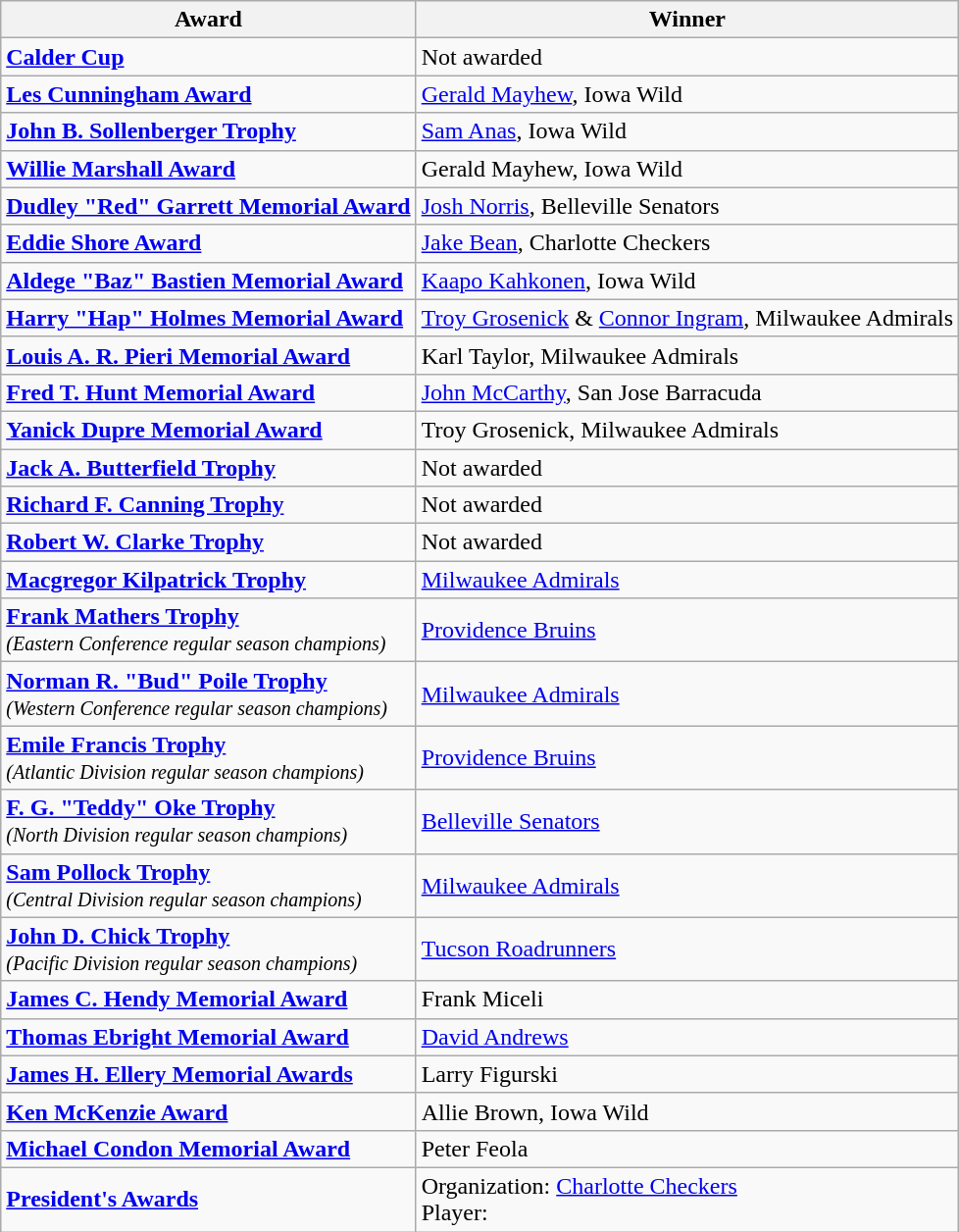<table class="wikitable">
<tr>
<th>Award</th>
<th>Winner</th>
</tr>
<tr>
<td><strong><a href='#'>Calder Cup</a> </strong></td>
<td>Not awarded</td>
</tr>
<tr>
<td><strong><a href='#'>Les Cunningham Award</a> </strong></td>
<td><a href='#'>Gerald Mayhew</a>, Iowa Wild</td>
</tr>
<tr>
<td><strong><a href='#'>John B. Sollenberger Trophy</a> </strong></td>
<td><a href='#'>Sam Anas</a>, Iowa Wild</td>
</tr>
<tr>
<td><strong><a href='#'>Willie Marshall Award</a> </strong></td>
<td>Gerald Mayhew, Iowa Wild</td>
</tr>
<tr>
<td><strong><a href='#'>Dudley "Red" Garrett Memorial Award</a> </strong></td>
<td><a href='#'>Josh Norris</a>, Belleville Senators</td>
</tr>
<tr>
<td><strong><a href='#'>Eddie Shore Award</a> </strong></td>
<td><a href='#'>Jake Bean</a>, Charlotte Checkers</td>
</tr>
<tr>
<td><strong><a href='#'>Aldege "Baz" Bastien Memorial Award</a> </strong></td>
<td><a href='#'>Kaapo Kahkonen</a>, Iowa Wild</td>
</tr>
<tr>
<td><strong><a href='#'>Harry "Hap" Holmes Memorial Award</a> </strong></td>
<td><a href='#'>Troy Grosenick</a> & <a href='#'>Connor Ingram</a>, Milwaukee Admirals</td>
</tr>
<tr>
<td><strong><a href='#'>Louis A. R. Pieri Memorial Award</a> </strong></td>
<td>Karl Taylor, Milwaukee Admirals</td>
</tr>
<tr>
<td><strong><a href='#'>Fred T. Hunt Memorial Award</a> </strong></td>
<td><a href='#'>John McCarthy</a>, San Jose Barracuda</td>
</tr>
<tr>
<td><strong><a href='#'>Yanick Dupre Memorial Award</a> </strong></td>
<td>Troy Grosenick, Milwaukee Admirals</td>
</tr>
<tr>
<td><strong><a href='#'>Jack A. Butterfield Trophy</a> </strong></td>
<td>Not awarded</td>
</tr>
<tr>
<td><strong><a href='#'>Richard F. Canning Trophy</a> </strong></td>
<td>Not awarded</td>
</tr>
<tr>
<td><strong><a href='#'>Robert W. Clarke Trophy</a> </strong></td>
<td>Not awarded</td>
</tr>
<tr>
<td><strong><a href='#'>Macgregor Kilpatrick Trophy</a></strong></td>
<td><a href='#'>Milwaukee Admirals</a></td>
</tr>
<tr>
<td><strong><a href='#'>Frank Mathers Trophy</a></strong><br><small><em>(Eastern Conference regular season champions)</em></small></td>
<td><a href='#'>Providence Bruins</a></td>
</tr>
<tr>
<td><strong><a href='#'>Norman R. "Bud" Poile Trophy</a></strong><br><small><em>(Western Conference regular season champions)</em></small></td>
<td><a href='#'>Milwaukee Admirals</a></td>
</tr>
<tr>
<td><strong><a href='#'>Emile Francis Trophy</a> </strong><br><small><em>(Atlantic Division regular season champions)</em></small></td>
<td><a href='#'>Providence Bruins</a></td>
</tr>
<tr>
<td><strong><a href='#'>F. G. "Teddy" Oke Trophy</a></strong><br><small><em>(North Division regular season champions)</em></small></td>
<td><a href='#'>Belleville Senators</a></td>
</tr>
<tr>
<td><strong><a href='#'>Sam Pollock Trophy</a></strong><br><small><em>(Central Division regular season champions)</em></small></td>
<td><a href='#'>Milwaukee Admirals</a></td>
</tr>
<tr>
<td><strong><a href='#'>John D. Chick Trophy</a></strong><br><small><em>(Pacific Division regular season champions)</em></small></td>
<td><a href='#'>Tucson Roadrunners</a></td>
</tr>
<tr>
<td><strong><a href='#'>James C. Hendy Memorial Award</a></strong></td>
<td>Frank Miceli</td>
</tr>
<tr>
<td><strong><a href='#'>Thomas Ebright Memorial Award</a></strong></td>
<td><a href='#'>David Andrews</a></td>
</tr>
<tr>
<td><strong><a href='#'>James H. Ellery Memorial Awards</a></strong></td>
<td>Larry Figurski</td>
</tr>
<tr>
<td><strong><a href='#'>Ken McKenzie Award</a></strong></td>
<td>Allie Brown, Iowa Wild</td>
</tr>
<tr>
<td><strong><a href='#'>Michael Condon Memorial Award</a></strong></td>
<td>Peter Feola</td>
</tr>
<tr>
<td><strong><a href='#'>President's Awards</a></strong></td>
<td>Organization: <a href='#'>Charlotte Checkers</a><br>Player:</td>
</tr>
</table>
